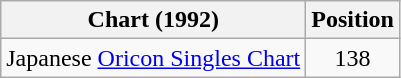<table class="wikitable">
<tr>
<th>Chart (1992)</th>
<th>Position</th>
</tr>
<tr>
<td>Japanese <a href='#'>Oricon Singles Chart</a></td>
<td align="center">138</td>
</tr>
</table>
